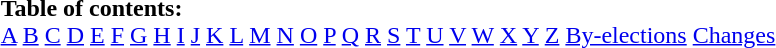<table border="0" id="toc" style="margin: 0 auto;" align=center>
<tr>
<td><strong>Table of contents:</strong><br><a href='#'>A</a> <a href='#'>B</a> <a href='#'>C</a> <a href='#'>D</a> <a href='#'>E</a> <a href='#'>F</a> <a href='#'>G</a> <a href='#'>H</a> <a href='#'>I</a> <a href='#'>J</a> <a href='#'>K</a> <a href='#'>L</a> <a href='#'>M</a> <a href='#'>N</a> <a href='#'>O</a> <a href='#'>P</a> <a href='#'>Q</a> <a href='#'>R</a> <a href='#'>S</a> <a href='#'>T</a> <a href='#'>U</a> <a href='#'>V</a> <a href='#'>W</a> <a href='#'>X</a> <a href='#'>Y</a> <a href='#'>Z</a> <a href='#'>By-elections</a> <a href='#'>Changes</a></td>
</tr>
</table>
